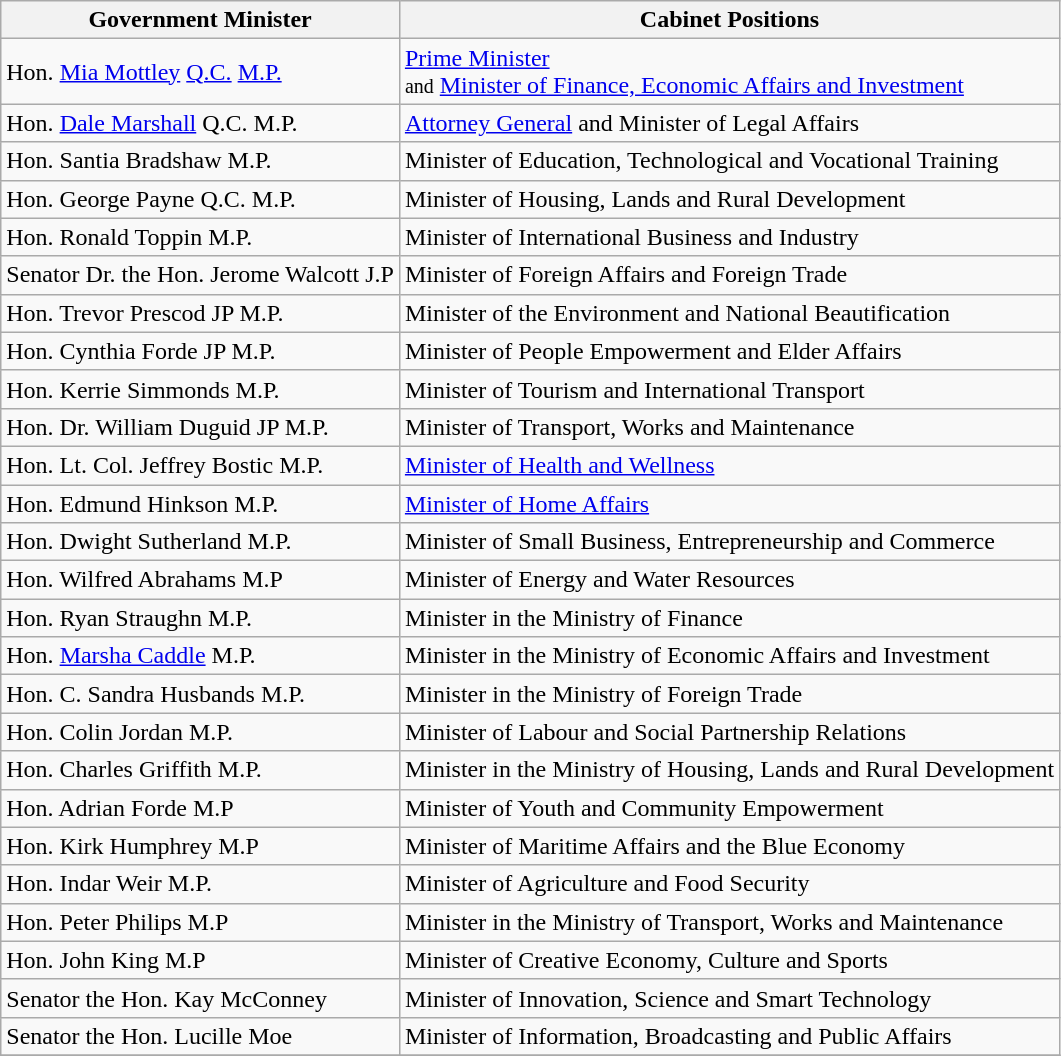<table class="wikitable">
<tr>
<th>Government Minister</th>
<th>Cabinet Positions</th>
</tr>
<tr>
<td>Hon. <a href='#'>Mia Mottley</a> <a href='#'>Q.C.</a> <a href='#'>M.P.</a></td>
<td><a href='#'>Prime Minister</a><br><small>and</small> <a href='#'>Minister of Finance, Economic Affairs and Investment</a></td>
</tr>
<tr>
<td>Hon. <a href='#'>Dale Marshall</a> Q.C. M.P.</td>
<td><a href='#'>Attorney General</a> and Minister of Legal Affairs</td>
</tr>
<tr>
<td>Hon. Santia Bradshaw M.P.</td>
<td>Minister of Education, Technological and Vocational Training</td>
</tr>
<tr>
<td>Hon. George Payne Q.C. M.P.</td>
<td>Minister of Housing, Lands and Rural Development</td>
</tr>
<tr>
<td>Hon. Ronald Toppin M.P.</td>
<td>Minister of International Business and Industry</td>
</tr>
<tr>
<td>Senator Dr. the Hon. Jerome Walcott J.P</td>
<td>Minister of Foreign Affairs and Foreign Trade</td>
</tr>
<tr>
<td>Hon. Trevor Prescod JP M.P.</td>
<td>Minister of the Environment and National Beautification</td>
</tr>
<tr>
<td>Hon. Cynthia Forde JP M.P.</td>
<td>Minister of People Empowerment and Elder Affairs</td>
</tr>
<tr>
<td>Hon. Kerrie Simmonds M.P.</td>
<td>Minister of Tourism and International Transport</td>
</tr>
<tr>
<td>Hon. Dr. William Duguid JP M.P.</td>
<td>Minister of Transport, Works and Maintenance</td>
</tr>
<tr>
<td>Hon. Lt. Col. Jeffrey Bostic M.P.</td>
<td><a href='#'>Minister of Health and Wellness</a></td>
</tr>
<tr>
<td>Hon. Edmund Hinkson M.P.</td>
<td><a href='#'>Minister of Home Affairs</a></td>
</tr>
<tr>
<td>Hon. Dwight Sutherland M.P.</td>
<td>Minister of Small Business, Entrepreneurship and Commerce</td>
</tr>
<tr>
<td>Hon. Wilfred Abrahams M.P</td>
<td>Minister of Energy and Water Resources</td>
</tr>
<tr>
<td>Hon. Ryan Straughn M.P.</td>
<td>Minister in the Ministry of Finance</td>
</tr>
<tr>
<td>Hon. <a href='#'>Marsha Caddle</a> M.P.</td>
<td>Minister in the Ministry of Economic Affairs and Investment</td>
</tr>
<tr>
<td>Hon. C. Sandra Husbands M.P.</td>
<td>Minister in the Ministry of Foreign Trade</td>
</tr>
<tr>
<td>Hon. Colin Jordan M.P.</td>
<td>Minister of Labour and Social Partnership Relations</td>
</tr>
<tr>
<td>Hon. Charles Griffith M.P.</td>
<td>Minister in the Ministry of Housing, Lands and Rural Development</td>
</tr>
<tr>
<td>Hon. Adrian Forde M.P</td>
<td>Minister of Youth and Community Empowerment</td>
</tr>
<tr>
<td>Hon. Kirk Humphrey M.P</td>
<td>Minister of Maritime Affairs and the Blue Economy</td>
</tr>
<tr>
<td>Hon. Indar Weir M.P.</td>
<td>Minister of Agriculture and Food Security</td>
</tr>
<tr>
<td>Hon. Peter Philips M.P</td>
<td>Minister in the Ministry of Transport, Works and Maintenance</td>
</tr>
<tr>
<td>Hon. John King M.P</td>
<td>Minister of Creative Economy, Culture and Sports</td>
</tr>
<tr>
<td>Senator the Hon. Kay McConney</td>
<td>Minister of Innovation, Science and Smart Technology</td>
</tr>
<tr>
<td>Senator the Hon. Lucille Moe</td>
<td>Minister of Information, Broadcasting and Public Affairs</td>
</tr>
<tr>
</tr>
</table>
